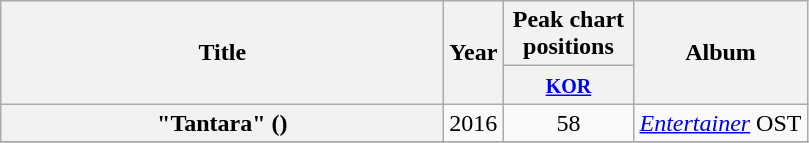<table class="wikitable plainrowheaders" style="text-align:center;">
<tr>
<th scope="col" rowspan="2" style="width:18em;">Title</th>
<th scope="col" rowspan="2">Year</th>
<th scope="col" colspan="1" style="width:5em;">Peak chart positions</th>
<th scope="col" rowspan="2">Album</th>
</tr>
<tr>
<th><small><a href='#'>KOR</a></small><br></th>
</tr>
<tr>
<th scope="row">"Tantara" ()<br></th>
<td>2016</td>
<td>58</td>
<td><em><a href='#'>Entertainer</a></em> OST</td>
</tr>
<tr>
</tr>
</table>
